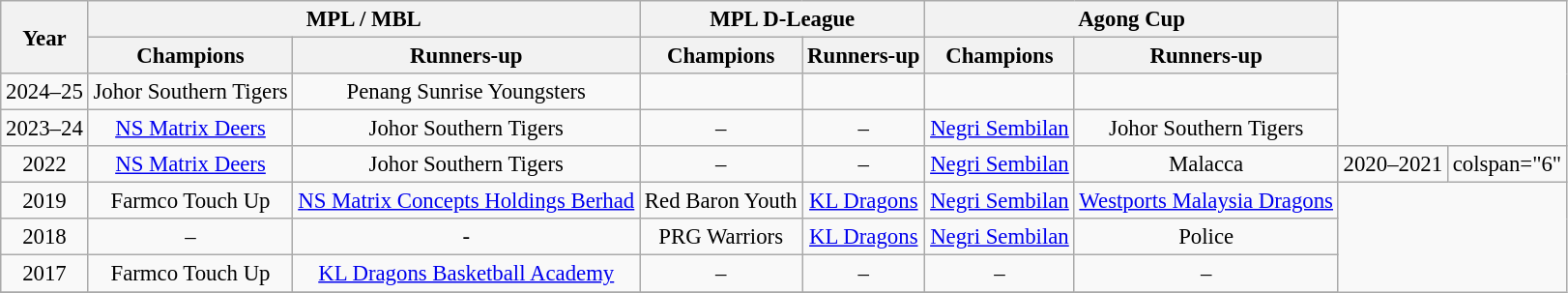<table class="wikitable" style="font-size:95%; text-align:center;">
<tr>
<th rowspan="2">Year</th>
<th colspan=2>MPL / MBL</th>
<th colspan=2>MPL D-League</th>
<th colspan=2>Agong Cup</th>
</tr>
<tr>
<th>Champions</th>
<th>Runners-up</th>
<th>Champions</th>
<th>Runners-up</th>
<th>Champions</th>
<th>Runners-up</th>
</tr>
<tr>
<td>2024–25</td>
<td>Johor Southern Tigers</td>
<td>Penang Sunrise Youngsters</td>
<td></td>
<td></td>
<td></td>
<td></td>
</tr>
<tr>
<td>2023–24</td>
<td><a href='#'>NS Matrix Deers</a></td>
<td>Johor Southern Tigers</td>
<td>–</td>
<td>–</td>
<td><a href='#'>Negri Sembilan</a></td>
<td>Johor Southern Tigers</td>
</tr>
<tr>
<td>2022</td>
<td><a href='#'>NS Matrix Deers</a></td>
<td>Johor Southern Tigers</td>
<td>–</td>
<td>–</td>
<td><a href='#'>Negri Sembilan</a></td>
<td>Malacca</td>
<td>2020–2021</td>
<td>colspan="6" </td>
</tr>
<tr>
<td>2019</td>
<td style="text-align:center;">Farmco Touch Up</td>
<td style="text-align:center;"><a href='#'>NS Matrix Concepts Holdings Berhad</a></td>
<td style="text-align:center;">Red Baron Youth</td>
<td style="text-align:center;"><a href='#'>KL Dragons</a></td>
<td style="text-align:center;"><a href='#'>Negri Sembilan</a></td>
<td style="text-align:center;"><a href='#'>Westports Malaysia Dragons</a></td>
</tr>
<tr>
<td>2018</td>
<td style="text-align:center;">–</td>
<td style="text-align:center;">-</td>
<td style="text-align:center;">PRG Warriors</td>
<td style="text-align:center;"><a href='#'>KL Dragons</a></td>
<td style="text-align:center;"><a href='#'>Negri Sembilan</a></td>
<td style="text-align:center;">Police</td>
</tr>
<tr>
<td>2017</td>
<td style="text-align:center;">Farmco Touch Up</td>
<td style="text-align:center;"><a href='#'>KL Dragons Basketball Academy</a></td>
<td style="text-align:center;">–</td>
<td style="text-align:center;">–</td>
<td style="text-align:center;">–</td>
<td style="text-align:center;">–</td>
</tr>
<tr>
</tr>
</table>
